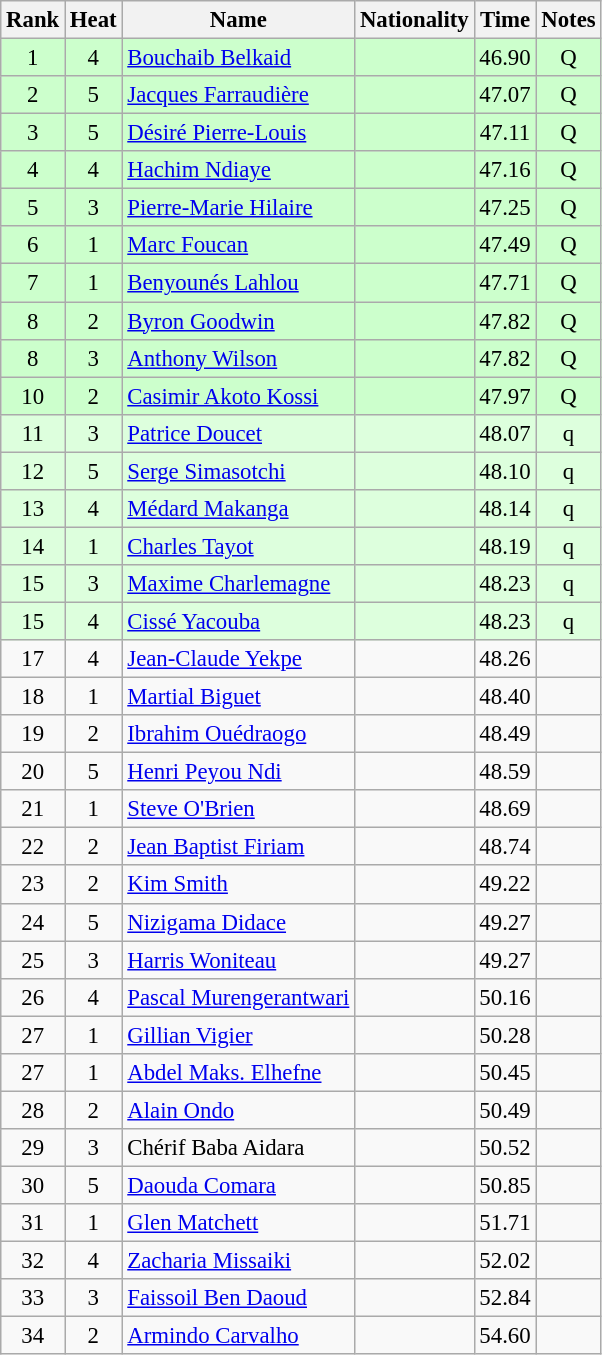<table class="wikitable sortable" style="text-align:center; font-size:95%">
<tr>
<th>Rank</th>
<th>Heat</th>
<th>Name</th>
<th>Nationality</th>
<th>Time</th>
<th>Notes</th>
</tr>
<tr bgcolor=ccffcc>
<td>1</td>
<td>4</td>
<td align=left><a href='#'>Bouchaib Belkaid</a></td>
<td align=left></td>
<td>46.90</td>
<td>Q</td>
</tr>
<tr bgcolor=ccffcc>
<td>2</td>
<td>5</td>
<td align=left><a href='#'>Jacques Farraudière</a></td>
<td align=left></td>
<td>47.07</td>
<td>Q</td>
</tr>
<tr bgcolor=ccffcc>
<td>3</td>
<td>5</td>
<td align=left><a href='#'>Désiré Pierre-Louis</a></td>
<td align=left></td>
<td>47.11</td>
<td>Q</td>
</tr>
<tr bgcolor=ccffcc>
<td>4</td>
<td>4</td>
<td align=left><a href='#'>Hachim Ndiaye</a></td>
<td align=left></td>
<td>47.16</td>
<td>Q</td>
</tr>
<tr bgcolor=ccffcc>
<td>5</td>
<td>3</td>
<td align=left><a href='#'>Pierre-Marie Hilaire</a></td>
<td align=left></td>
<td>47.25</td>
<td>Q</td>
</tr>
<tr bgcolor=ccffcc>
<td>6</td>
<td>1</td>
<td align=left><a href='#'>Marc Foucan</a></td>
<td align=left></td>
<td>47.49</td>
<td>Q</td>
</tr>
<tr bgcolor=ccffcc>
<td>7</td>
<td>1</td>
<td align=left><a href='#'>Benyounés Lahlou</a></td>
<td align=left></td>
<td>47.71</td>
<td>Q</td>
</tr>
<tr bgcolor=ccffcc>
<td>8</td>
<td>2</td>
<td align=left><a href='#'>Byron Goodwin</a></td>
<td align=left></td>
<td>47.82</td>
<td>Q</td>
</tr>
<tr bgcolor=ccffcc>
<td>8</td>
<td>3</td>
<td align=left><a href='#'>Anthony Wilson</a></td>
<td align=left></td>
<td>47.82</td>
<td>Q</td>
</tr>
<tr bgcolor=ccffcc>
<td>10</td>
<td>2</td>
<td align=left><a href='#'>Casimir Akoto Kossi</a></td>
<td align=left></td>
<td>47.97</td>
<td>Q</td>
</tr>
<tr bgcolor=ddffdd>
<td>11</td>
<td>3</td>
<td align=left><a href='#'>Patrice Doucet</a></td>
<td align=left></td>
<td>48.07</td>
<td>q</td>
</tr>
<tr bgcolor=ddffdd>
<td>12</td>
<td>5</td>
<td align=left><a href='#'>Serge Simasotchi</a></td>
<td align=left></td>
<td>48.10</td>
<td>q</td>
</tr>
<tr bgcolor=ddffdd>
<td>13</td>
<td>4</td>
<td align=left><a href='#'>Médard Makanga</a></td>
<td align=left></td>
<td>48.14</td>
<td>q</td>
</tr>
<tr bgcolor=ddffdd>
<td>14</td>
<td>1</td>
<td align=left><a href='#'>Charles Tayot</a></td>
<td align=left></td>
<td>48.19</td>
<td>q</td>
</tr>
<tr bgcolor=ddffdd>
<td>15</td>
<td>3</td>
<td align=left><a href='#'>Maxime Charlemagne</a></td>
<td align=left></td>
<td>48.23</td>
<td>q</td>
</tr>
<tr bgcolor=ddffdd>
<td>15</td>
<td>4</td>
<td align=left><a href='#'>Cissé Yacouba</a></td>
<td align=left></td>
<td>48.23</td>
<td>q</td>
</tr>
<tr>
<td>17</td>
<td>4</td>
<td align=left><a href='#'>Jean-Claude Yekpe</a></td>
<td align=left></td>
<td>48.26</td>
<td></td>
</tr>
<tr>
<td>18</td>
<td>1</td>
<td align=left><a href='#'>Martial Biguet</a></td>
<td align=left></td>
<td>48.40</td>
<td></td>
</tr>
<tr>
<td>19</td>
<td>2</td>
<td align=left><a href='#'>Ibrahim Ouédraogo</a></td>
<td align=left></td>
<td>48.49</td>
<td></td>
</tr>
<tr>
<td>20</td>
<td>5</td>
<td align=left><a href='#'>Henri Peyou Ndi</a></td>
<td align=left></td>
<td>48.59</td>
<td></td>
</tr>
<tr>
<td>21</td>
<td>1</td>
<td align=left><a href='#'>Steve O'Brien</a></td>
<td align=left></td>
<td>48.69</td>
<td></td>
</tr>
<tr>
<td>22</td>
<td>2</td>
<td align=left><a href='#'>Jean Baptist Firiam</a></td>
<td align=left></td>
<td>48.74</td>
<td></td>
</tr>
<tr>
<td>23</td>
<td>2</td>
<td align=left><a href='#'>Kim Smith</a></td>
<td align=left></td>
<td>49.22</td>
<td></td>
</tr>
<tr>
<td>24</td>
<td>5</td>
<td align=left><a href='#'>Nizigama Didace</a></td>
<td align=left></td>
<td>49.27</td>
<td></td>
</tr>
<tr>
<td>25</td>
<td>3</td>
<td align=left><a href='#'>Harris Woniteau</a></td>
<td align=left></td>
<td>49.27</td>
<td></td>
</tr>
<tr>
<td>26</td>
<td>4</td>
<td align=left><a href='#'>Pascal Murengerantwari</a></td>
<td align=left></td>
<td>50.16</td>
<td></td>
</tr>
<tr>
<td>27</td>
<td>1</td>
<td align=left><a href='#'>Gillian Vigier</a></td>
<td align=left></td>
<td>50.28</td>
<td></td>
</tr>
<tr>
<td>27</td>
<td>1</td>
<td align=left><a href='#'>Abdel Maks. Elhefne</a></td>
<td align=left></td>
<td>50.45</td>
<td></td>
</tr>
<tr>
<td>28</td>
<td>2</td>
<td align=left><a href='#'>Alain Ondo</a></td>
<td align=left></td>
<td>50.49</td>
<td></td>
</tr>
<tr>
<td>29</td>
<td>3</td>
<td align=left>Chérif Baba Aidara</td>
<td align=left></td>
<td>50.52</td>
<td></td>
</tr>
<tr>
<td>30</td>
<td>5</td>
<td align=left><a href='#'>Daouda Comara</a></td>
<td align=left></td>
<td>50.85</td>
<td></td>
</tr>
<tr>
<td>31</td>
<td>1</td>
<td align=left><a href='#'>Glen Matchett</a></td>
<td align=left></td>
<td>51.71</td>
<td></td>
</tr>
<tr>
<td>32</td>
<td>4</td>
<td align=left><a href='#'>Zacharia Missaiki</a></td>
<td align=left></td>
<td>52.02</td>
<td></td>
</tr>
<tr>
<td>33</td>
<td>3</td>
<td align=left><a href='#'>Faissoil Ben Daoud</a></td>
<td align=left></td>
<td>52.84</td>
<td></td>
</tr>
<tr>
<td>34</td>
<td>2</td>
<td align=left><a href='#'>Armindo Carvalho</a></td>
<td align=left></td>
<td>54.60</td>
<td></td>
</tr>
</table>
